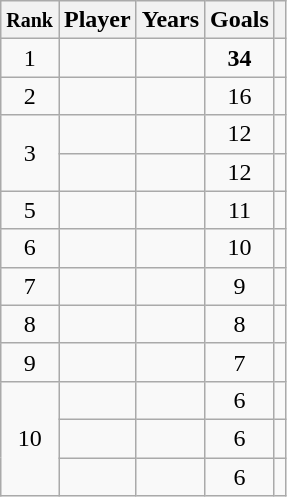<table class="wikitable sortable" style=text-align:center font-size=85%;>
<tr>
<th scope="col"><small>Rank</small></th>
<th scope="col">Player</th>
<th scope="col">Years</th>
<th scope="col">Goals</th>
<th scope="col" class="unsortable"></th>
</tr>
<tr>
<td>1</td>
<td scope="row" style="text-align:left;"></td>
<td></td>
<td><strong>34</strong></td>
<td></td>
</tr>
<tr>
<td>2</td>
<td scope="row" style="text-align:left;"></td>
<td></td>
<td>16</td>
<td></td>
</tr>
<tr>
<td rowspan=2>3</td>
<td scope="row" style="text-align:left;"></td>
<td></td>
<td>12</td>
<td></td>
</tr>
<tr>
<td scope="row" style="text-align:left;"></td>
<td></td>
<td>12</td>
<td></td>
</tr>
<tr>
<td>5</td>
<td scope="row" style="text-align:left;"></td>
<td></td>
<td>11</td>
<td></td>
</tr>
<tr>
<td>6</td>
<td scope="row" style="text-align:left;"></td>
<td></td>
<td>10</td>
<td></td>
</tr>
<tr>
<td>7</td>
<td scope="row" style="text-align:left;"></td>
<td></td>
<td>9</td>
<td></td>
</tr>
<tr>
<td>8</td>
<td scope="row" style="text-align:left;"></td>
<td></td>
<td>8</td>
<td></td>
</tr>
<tr>
<td>9</td>
<td scope="row" style="text-align:left;"></td>
<td></td>
<td>7</td>
<td></td>
</tr>
<tr>
<td rowspan=3>10</td>
<td scope="row" style="text-align:left;"></td>
<td></td>
<td>6</td>
<td></td>
</tr>
<tr>
<td scope="row" style="text-align:left;"></td>
<td></td>
<td>6</td>
<td></td>
</tr>
<tr>
<td scope="row" style="text-align:left;"></td>
<td></td>
<td>6</td>
<td></td>
</tr>
</table>
